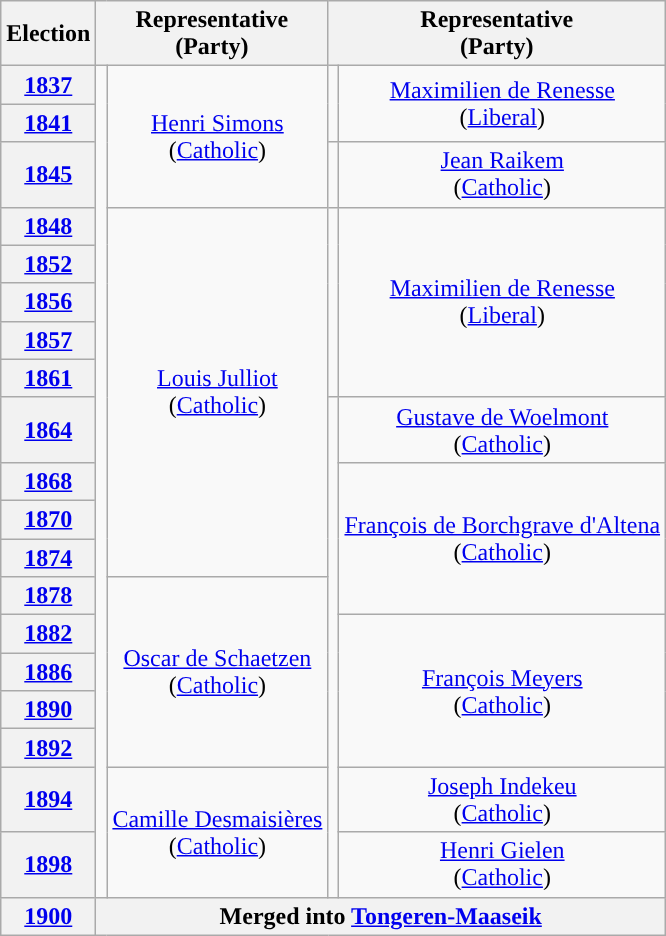<table class="wikitable" style="text-align:center">
<tr>
<th>Election</th>
<th colspan=2>Representative<br>(Party)</th>
<th colspan=2>Representative<br>(Party)</th>
</tr>
<tr>
<th><a href='#'>1837</a></th>
<td rowspan=19; style="background-color: "></td>
<td rowspan=3><a href='#'>Henri Simons</a><br>(<a href='#'>Catholic</a>)</td>
<td rowspan=2; style="background-color: "></td>
<td rowspan=2><a href='#'>Maximilien de Renesse</a><br>(<a href='#'>Liberal</a>)</td>
</tr>
<tr>
<th><a href='#'>1841</a></th>
</tr>
<tr>
<th><a href='#'>1845</a></th>
<td rowspan=1; style="background-color: "></td>
<td rowspan=1><a href='#'>Jean Raikem</a><br>(<a href='#'>Catholic</a>)</td>
</tr>
<tr>
<th><a href='#'>1848</a></th>
<td rowspan=9><a href='#'>Louis Julliot</a><br>(<a href='#'>Catholic</a>)</td>
<td rowspan=5; style="background-color: "></td>
<td rowspan=5><a href='#'>Maximilien de Renesse</a><br>(<a href='#'>Liberal</a>)</td>
</tr>
<tr>
<th><a href='#'>1852</a></th>
</tr>
<tr>
<th><a href='#'>1856</a></th>
</tr>
<tr>
<th><a href='#'>1857</a></th>
</tr>
<tr>
<th><a href='#'>1861</a></th>
</tr>
<tr>
<th><a href='#'>1864</a></th>
<td rowspan=11; style="background-color: "></td>
<td rowspan=1><a href='#'>Gustave de Woelmont</a><br>(<a href='#'>Catholic</a>)</td>
</tr>
<tr>
<th><a href='#'>1868</a></th>
<td rowspan=4><a href='#'>François de Borchgrave d'Altena</a><br>(<a href='#'>Catholic</a>)</td>
</tr>
<tr>
<th><a href='#'>1870</a></th>
</tr>
<tr>
<th><a href='#'>1874</a></th>
</tr>
<tr>
<th><a href='#'>1878</a></th>
<td rowspan=5><a href='#'>Oscar de Schaetzen</a><br>(<a href='#'>Catholic</a>)</td>
</tr>
<tr>
<th><a href='#'>1882</a></th>
<td rowspan=4><a href='#'>François Meyers</a><br>(<a href='#'>Catholic</a>)</td>
</tr>
<tr>
<th><a href='#'>1886</a></th>
</tr>
<tr>
<th><a href='#'>1890</a></th>
</tr>
<tr>
<th><a href='#'>1892</a></th>
</tr>
<tr>
<th><a href='#'>1894</a></th>
<td rowspan=2><a href='#'>Camille Desmaisières</a><br>(<a href='#'>Catholic</a>)</td>
<td rowspan=1><a href='#'>Joseph Indekeu</a><br>(<a href='#'>Catholic</a>)</td>
</tr>
<tr>
<th><a href='#'>1898</a></th>
<td rowspan=1><a href='#'>Henri Gielen</a><br>(<a href='#'>Catholic</a>)</td>
</tr>
<tr>
<th><a href='#'>1900</a></th>
<th colspan=4>Merged into <a href='#'>Tongeren-Maaseik</a></th>
</tr>
</table>
